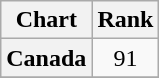<table class="wikitable plainrowheaders" style="text-align:center;">
<tr>
<th scope="col">Chart</th>
<th scope="col">Rank</th>
</tr>
<tr>
<th scope="row">Canada </th>
<td>91</td>
</tr>
<tr>
</tr>
</table>
